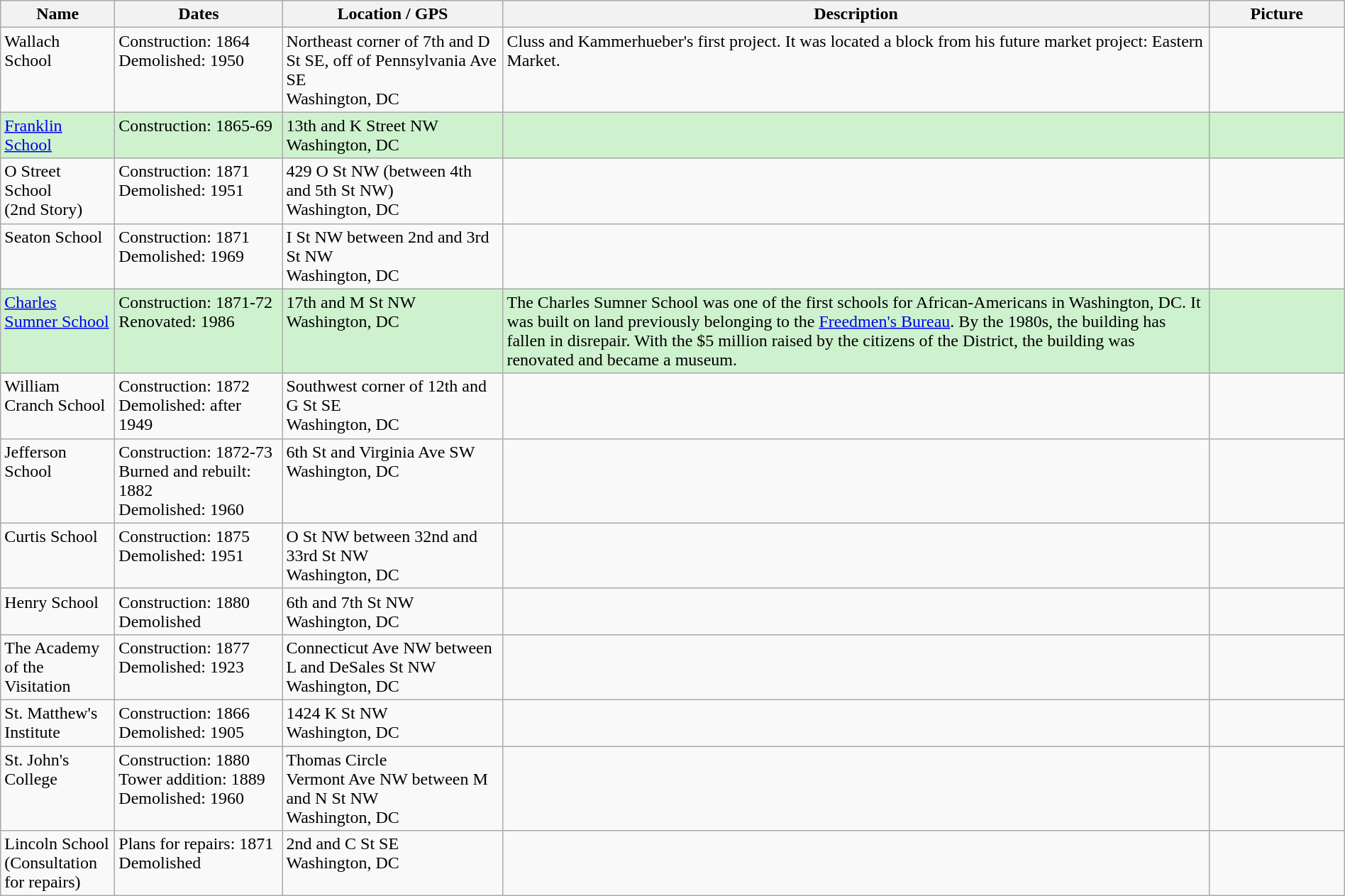<table class="wikitable sortable" style="width: 100%">
<tr style="vertical-align: top;">
<th style="width: 100px;">Name</th>
<th style="width: 150px;">Dates</th>
<th style="width: 200px;">Location / GPS</th>
<th>Description</th>
<th style="width: 120px;">Picture</th>
</tr>
<tr style="vertical-align: top;">
<td>Wallach School</td>
<td>Construction: 1864<br> Demolished: 1950</td>
<td>Northeast corner of 7th and D St SE, off of Pennsylvania Ave SE<br> Washington, DC<br></td>
<td>Cluss and Kammerhueber's first project. It was located a block from his future market project: Eastern Market.</td>
<td></td>
</tr>
<tr style="vertical-align: top;">
<td style='background: #CEF2CE'><a href='#'>Franklin School</a></td>
<td style='background: #CEF2CE'>Construction: 1865-69</td>
<td style='background: #CEF2CE'>13th and K Street NW<br> Washington, DC<br></td>
<td style='background: #CEF2CE'></td>
<td style='background: #CEF2CE'></td>
</tr>
<tr style="vertical-align: top;">
<td>O Street School<br>(2nd Story)</td>
<td>Construction: 1871<br> Demolished: 1951</td>
<td>429 O St NW (between 4th and 5th St NW)<br>  Washington, DC<br></td>
<td></td>
<td></td>
</tr>
<tr style="vertical-align: top;">
<td>Seaton School</td>
<td>Construction: 1871<br> Demolished: 1969</td>
<td>I St NW between 2nd and 3rd St NW<br> Washington, DC</td>
<td></td>
<td></td>
</tr>
<tr style="vertical-align: top;">
<td style='background: #CEF2CE'><a href='#'>Charles Sumner School</a></td>
<td style='background: #CEF2CE'>Construction: 1871-72<br> Renovated: 1986</td>
<td style='background: #CEF2CE'>17th and M St NW<br> Washington, DC<br></td>
<td style='background: #CEF2CE'>The Charles Sumner School was one of the first schools for African-Americans in Washington, DC. It was built on land previously belonging to the <a href='#'>Freedmen's Bureau</a>. By the 1980s, the building has fallen in disrepair. With the $5 million raised by the citizens of the District, the building was renovated and became a museum.</td>
<td style='background: #CEF2CE'></td>
</tr>
<tr style="vertical-align: top;">
<td>William Cranch School</td>
<td>Construction: 1872<br> Demolished: after 1949</td>
<td>Southwest corner of 12th and G St SE<br> Washington, DC<br></td>
<td></td>
<td></td>
</tr>
<tr style="vertical-align: top;">
<td>Jefferson School</td>
<td>Construction: 1872-73<br> Burned and rebuilt: 1882<br> Demolished: 1960</td>
<td>6th St and Virginia Ave SW<br> Washington, DC</td>
<td></td>
<td></td>
</tr>
<tr style="vertical-align: top;">
<td>Curtis School</td>
<td>Construction: 1875<br> Demolished: 1951</td>
<td>O St NW between 32nd and 33rd St NW<br> Washington, DC</td>
<td></td>
<td></td>
</tr>
<tr style="vertical-align: top;">
<td>Henry School</td>
<td>Construction: 1880<br> Demolished</td>
<td>6th and 7th St NW<br> Washington, DC</td>
<td></td>
<td></td>
</tr>
<tr style="vertical-align: top;">
<td>The Academy of the Visitation</td>
<td>Construction: 1877<br> Demolished: 1923</td>
<td>Connecticut Ave NW between L and DeSales St NW<br> Washington, DC</td>
<td></td>
<td></td>
</tr>
<tr style="vertical-align: top;">
<td>St. Matthew's Institute</td>
<td>Construction: 1866<br>Demolished: 1905</td>
<td>1424 K St NW<br> Washington, DC</td>
<td></td>
<td></td>
</tr>
<tr style="vertical-align: top;">
<td>St. John's College</td>
<td>Construction: 1880<br> Tower addition: 1889<br> Demolished: 1960</td>
<td>Thomas Circle<br> Vermont Ave NW between M and N St NW<br> Washington, DC</td>
<td></td>
<td></td>
</tr>
<tr style="vertical-align: top;">
<td>Lincoln School (Consultation for repairs)</td>
<td>Plans for repairs: 1871<br> Demolished</td>
<td>2nd and C St SE<br> Washington, DC</td>
<td></td>
<td></td>
</tr>
</table>
